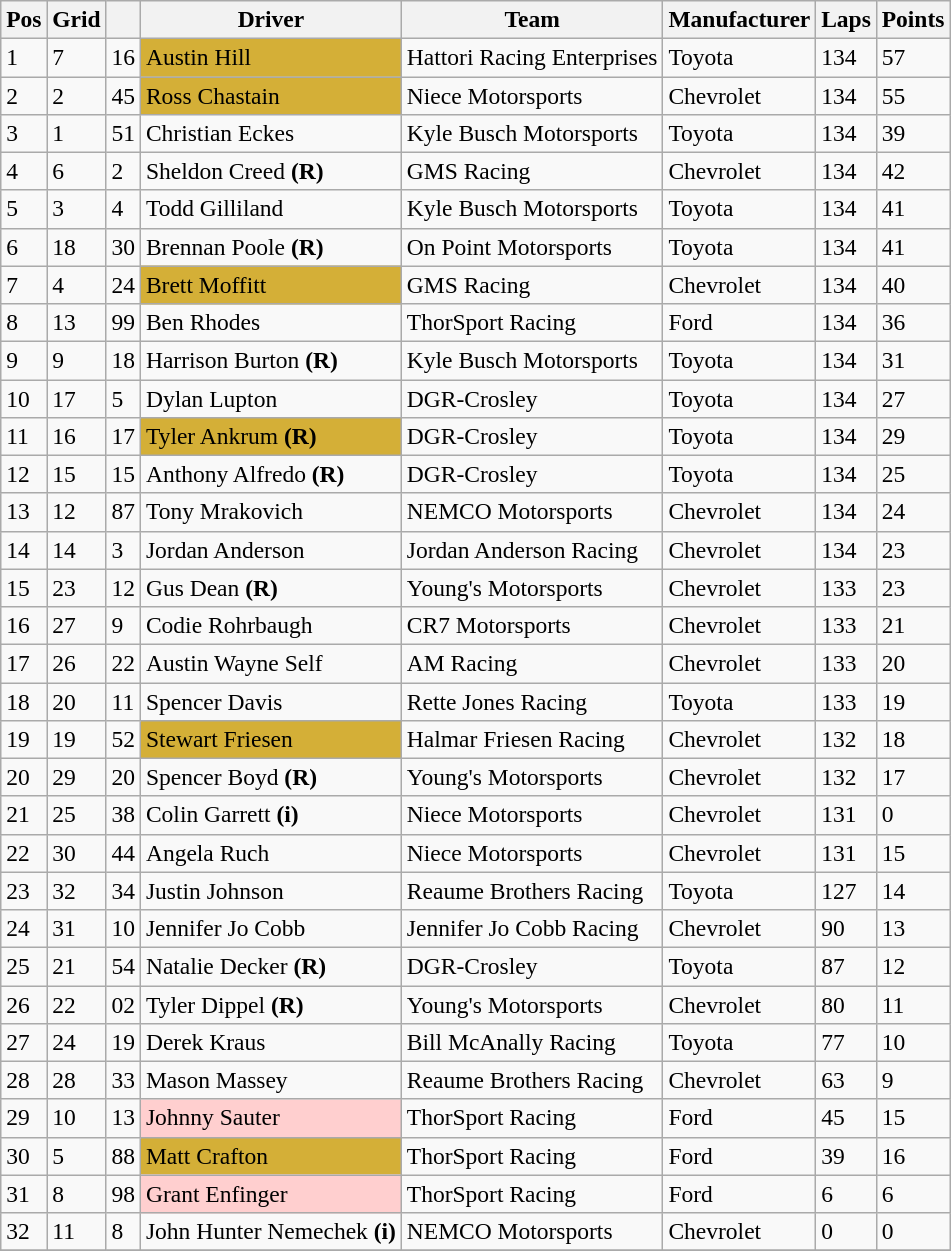<table class="wikitable" style="font-size:98%">
<tr>
<th>Pos</th>
<th>Grid</th>
<th></th>
<th>Driver</th>
<th>Team</th>
<th>Manufacturer</th>
<th>Laps</th>
<th>Points</th>
</tr>
<tr>
<td>1</td>
<td>7</td>
<td>16</td>
<td style="text-align:left;background:#D4AF37">Austin Hill</td>
<td>Hattori Racing Enterprises</td>
<td>Toyota</td>
<td>134</td>
<td>57</td>
</tr>
<tr>
<td>2</td>
<td>2</td>
<td>45</td>
<td style="text-align:left;background:#D4AF37">Ross Chastain</td>
<td>Niece Motorsports</td>
<td>Chevrolet</td>
<td>134</td>
<td>55</td>
</tr>
<tr>
<td>3</td>
<td>1</td>
<td>51</td>
<td>Christian Eckes</td>
<td>Kyle Busch Motorsports</td>
<td>Toyota</td>
<td>134</td>
<td>39</td>
</tr>
<tr>
<td>4</td>
<td>6</td>
<td>2</td>
<td>Sheldon Creed <strong>(R)</strong></td>
<td>GMS Racing</td>
<td>Chevrolet</td>
<td>134</td>
<td>42</td>
</tr>
<tr>
<td>5</td>
<td>3</td>
<td>4</td>
<td>Todd Gilliland</td>
<td>Kyle Busch Motorsports</td>
<td>Toyota</td>
<td>134</td>
<td>41</td>
</tr>
<tr>
<td>6</td>
<td>18</td>
<td>30</td>
<td>Brennan Poole <strong>(R)</strong></td>
<td>On Point Motorsports</td>
<td>Toyota</td>
<td>134</td>
<td>41</td>
</tr>
<tr>
<td>7</td>
<td>4</td>
<td>24</td>
<td style="text-align:left;background:#D4AF37">Brett Moffitt</td>
<td>GMS Racing</td>
<td>Chevrolet</td>
<td>134</td>
<td>40</td>
</tr>
<tr>
<td>8</td>
<td>13</td>
<td>99</td>
<td>Ben Rhodes</td>
<td>ThorSport Racing</td>
<td>Ford</td>
<td>134</td>
<td>36</td>
</tr>
<tr>
<td>9</td>
<td>9</td>
<td>18</td>
<td>Harrison Burton <strong>(R)</strong></td>
<td>Kyle Busch Motorsports</td>
<td>Toyota</td>
<td>134</td>
<td>31</td>
</tr>
<tr>
<td>10</td>
<td>17</td>
<td>5</td>
<td>Dylan Lupton</td>
<td>DGR-Crosley</td>
<td>Toyota</td>
<td>134</td>
<td>27</td>
</tr>
<tr>
<td>11</td>
<td>16</td>
<td>17</td>
<td style="text-align:left;background:#D4AF37">Tyler Ankrum <strong>(R)</strong></td>
<td>DGR-Crosley</td>
<td>Toyota</td>
<td>134</td>
<td>29</td>
</tr>
<tr>
<td>12</td>
<td>15</td>
<td>15</td>
<td>Anthony Alfredo <strong>(R)</strong></td>
<td>DGR-Crosley</td>
<td>Toyota</td>
<td>134</td>
<td>25</td>
</tr>
<tr>
<td>13</td>
<td>12</td>
<td>87</td>
<td>Tony Mrakovich</td>
<td>NEMCO Motorsports</td>
<td>Chevrolet</td>
<td>134</td>
<td>24</td>
</tr>
<tr>
<td>14</td>
<td>14</td>
<td>3</td>
<td>Jordan Anderson</td>
<td>Jordan Anderson Racing</td>
<td>Chevrolet</td>
<td>134</td>
<td>23</td>
</tr>
<tr>
<td>15</td>
<td>23</td>
<td>12</td>
<td>Gus Dean <strong>(R)</strong></td>
<td>Young's Motorsports</td>
<td>Chevrolet</td>
<td>133</td>
<td>23</td>
</tr>
<tr>
<td>16</td>
<td>27</td>
<td>9</td>
<td>Codie Rohrbaugh</td>
<td>CR7 Motorsports</td>
<td>Chevrolet</td>
<td>133</td>
<td>21</td>
</tr>
<tr>
<td>17</td>
<td>26</td>
<td>22</td>
<td>Austin Wayne Self</td>
<td>AM Racing</td>
<td>Chevrolet</td>
<td>133</td>
<td>20</td>
</tr>
<tr>
<td>18</td>
<td>20</td>
<td>11</td>
<td>Spencer Davis</td>
<td>Rette Jones Racing</td>
<td>Toyota</td>
<td>133</td>
<td>19</td>
</tr>
<tr>
<td>19</td>
<td>19</td>
<td>52</td>
<td style="text-align:left;background:#D4AF37">Stewart Friesen</td>
<td>Halmar Friesen Racing</td>
<td>Chevrolet</td>
<td>132</td>
<td>18</td>
</tr>
<tr>
<td>20</td>
<td>29</td>
<td>20</td>
<td>Spencer Boyd <strong>(R)</strong></td>
<td>Young's Motorsports</td>
<td>Chevrolet</td>
<td>132</td>
<td>17</td>
</tr>
<tr>
<td>21</td>
<td>25</td>
<td>38</td>
<td>Colin Garrett <strong>(i)</strong></td>
<td>Niece Motorsports</td>
<td>Chevrolet</td>
<td>131</td>
<td>0</td>
</tr>
<tr>
<td>22</td>
<td>30</td>
<td>44</td>
<td>Angela Ruch</td>
<td>Niece Motorsports</td>
<td>Chevrolet</td>
<td>131</td>
<td>15</td>
</tr>
<tr>
<td>23</td>
<td>32</td>
<td>34</td>
<td>Justin Johnson</td>
<td>Reaume Brothers Racing</td>
<td>Toyota</td>
<td>127</td>
<td>14</td>
</tr>
<tr>
<td>24</td>
<td>31</td>
<td>10</td>
<td>Jennifer Jo Cobb</td>
<td>Jennifer Jo Cobb Racing</td>
<td>Chevrolet</td>
<td>90</td>
<td>13</td>
</tr>
<tr>
<td>25</td>
<td>21</td>
<td>54</td>
<td>Natalie Decker <strong>(R)</strong></td>
<td>DGR-Crosley</td>
<td>Toyota</td>
<td>87</td>
<td>12</td>
</tr>
<tr>
<td>26</td>
<td>22</td>
<td>02</td>
<td>Tyler Dippel <strong>(R)</strong></td>
<td>Young's Motorsports</td>
<td>Chevrolet</td>
<td>80</td>
<td>11</td>
</tr>
<tr>
<td>27</td>
<td>24</td>
<td>19</td>
<td>Derek Kraus</td>
<td>Bill McAnally Racing</td>
<td>Toyota</td>
<td>77</td>
<td>10</td>
</tr>
<tr>
<td>28</td>
<td>28</td>
<td>33</td>
<td>Mason Massey</td>
<td>Reaume Brothers Racing</td>
<td>Chevrolet</td>
<td>63</td>
<td>9</td>
</tr>
<tr>
<td>29</td>
<td>10</td>
<td>13</td>
<td style="text-align:left;background:#ffcfcf">Johnny Sauter</td>
<td>ThorSport Racing</td>
<td>Ford</td>
<td>45</td>
<td>15</td>
</tr>
<tr>
<td>30</td>
<td>5</td>
<td>88</td>
<td style="text-align:left;background:#D4AF37">Matt Crafton</td>
<td>ThorSport Racing</td>
<td>Ford</td>
<td>39</td>
<td>16</td>
</tr>
<tr>
<td>31</td>
<td>8</td>
<td>98</td>
<td style="text-align:left;background:#ffcfcf">Grant Enfinger</td>
<td>ThorSport Racing</td>
<td>Ford</td>
<td>6</td>
<td>6</td>
</tr>
<tr>
<td>32</td>
<td>11</td>
<td>8</td>
<td>John Hunter Nemechek <strong>(i)</strong></td>
<td>NEMCO Motorsports</td>
<td>Chevrolet</td>
<td>0</td>
<td>0</td>
</tr>
<tr>
</tr>
</table>
